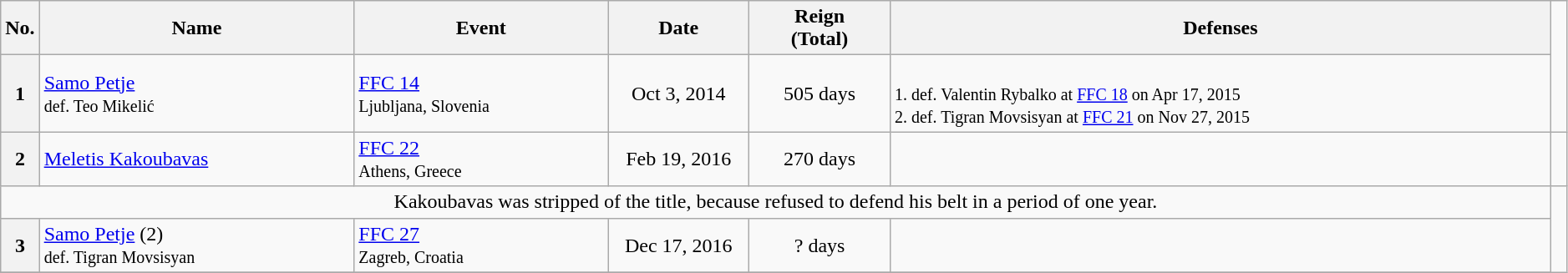<table class="wikitable" style="width:99%;">
<tr>
<th style="width:2%;">No.</th>
<th>Name</th>
<th>Event</th>
<th style="width:9%;">Date</th>
<th style="width:9%;">Reign<br>(Total)</th>
<th>Defenses</th>
</tr>
<tr>
<th>1</th>
<td> <a href='#'>Samo Petje</a><br><small>def. Teo Mikelić </small></td>
<td><a href='#'>FFC 14</a><br><small>Ljubljana, Slovenia</small></td>
<td style="text-align:center;">Oct 3, 2014</td>
<td style="text-align:center;">505 days</td>
<td><br><small>1. def. Valentin Rybalko at <a href='#'>FFC 18</a> on Apr 17, 2015</small><br>
<small>2. def. Tigran Movsisyan at <a href='#'>FFC 21</a> on Nov 27, 2015</small><br></td>
</tr>
<tr>
<th>2</th>
<td> <a href='#'>Meletis Kakoubavas</a></td>
<td><a href='#'>FFC 22</a><br><small>Athens, Greece</small></td>
<td style="text-align:center;">Feb 19, 2016</td>
<td style="text-align:center;">270 days</td>
<td></td>
<td></td>
</tr>
<tr>
<td align="center" colspan="6">Kakoubavas was stripped of the title, because refused to defend his belt in a period of one year.</td>
</tr>
<tr>
<th>3</th>
<td> <a href='#'>Samo Petje</a> (2)<br> <small>def. Tigran Movsisyan </small></td>
<td><a href='#'>FFC 27</a><br><small>Zagreb, Croatia</small></td>
<td style="text-align:center;">Dec 17, 2016</td>
<td style="text-align:center;">? days</td>
<td></td>
</tr>
<tr>
</tr>
</table>
